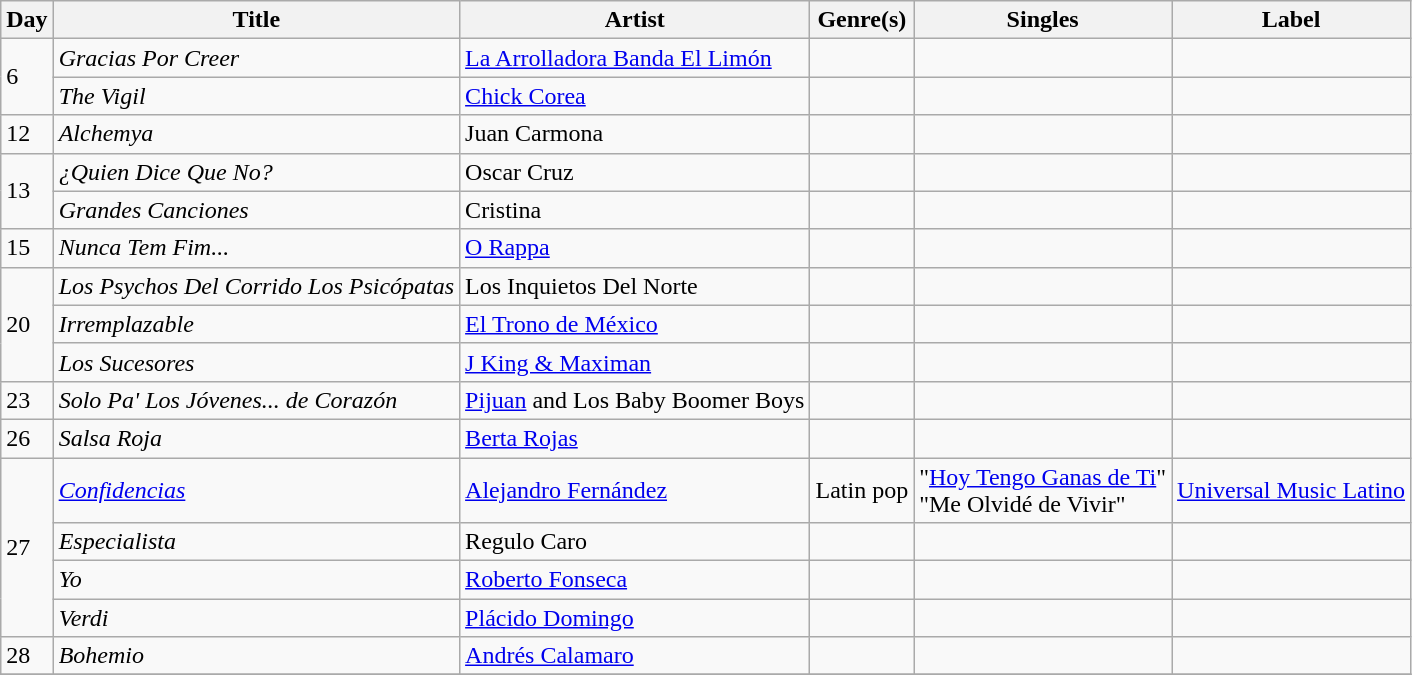<table class="wikitable sortable" style="text-align: left;">
<tr>
<th>Day</th>
<th>Title</th>
<th>Artist</th>
<th>Genre(s)</th>
<th>Singles</th>
<th>Label</th>
</tr>
<tr>
<td rowspan="2">6</td>
<td><em>Gracias Por Creer</em></td>
<td><a href='#'>La Arrolladora Banda El Limón</a></td>
<td></td>
<td></td>
<td></td>
</tr>
<tr>
<td><em>The Vigil</em></td>
<td><a href='#'>Chick Corea</a></td>
<td></td>
<td></td>
<td></td>
</tr>
<tr>
<td>12</td>
<td><em>Alchemya</em></td>
<td>Juan Carmona</td>
<td></td>
<td></td>
<td></td>
</tr>
<tr>
<td rowspan="2">13</td>
<td><em>¿Quien Dice Que No?</em></td>
<td>Oscar Cruz</td>
<td></td>
<td></td>
<td></td>
</tr>
<tr>
<td><em>Grandes Canciones</em></td>
<td>Cristina</td>
<td></td>
<td></td>
<td></td>
</tr>
<tr>
<td>15</td>
<td><em>Nunca Tem Fim...</em></td>
<td><a href='#'>O Rappa</a></td>
<td></td>
<td></td>
<td></td>
</tr>
<tr>
<td rowspan="3">20</td>
<td><em>Los Psychos Del Corrido Los Psicópatas</em></td>
<td>Los Inquietos Del Norte</td>
<td></td>
<td></td>
<td></td>
</tr>
<tr>
<td><em>Irremplazable</em></td>
<td><a href='#'>El Trono de México</a></td>
<td></td>
<td></td>
<td></td>
</tr>
<tr>
<td><em>Los Sucesores</em></td>
<td><a href='#'>J King & Maximan</a></td>
<td></td>
<td></td>
<td></td>
</tr>
<tr>
<td>23</td>
<td><em>Solo Pa' Los Jóvenes... de Corazón</em></td>
<td><a href='#'>Pijuan</a> and Los Baby Boomer Boys</td>
<td></td>
<td></td>
<td></td>
</tr>
<tr>
<td>26</td>
<td><em>Salsa Roja</em></td>
<td><a href='#'>Berta Rojas</a></td>
<td></td>
<td></td>
<td></td>
</tr>
<tr>
<td rowspan="4">27</td>
<td><em><a href='#'>Confidencias</a></em></td>
<td><a href='#'>Alejandro Fernández</a></td>
<td>Latin pop</td>
<td>"<a href='#'>Hoy Tengo Ganas de Ti</a>"<br>"Me Olvidé de Vivir"</td>
<td><a href='#'>Universal Music Latino</a></td>
</tr>
<tr>
<td><em>Especialista</em></td>
<td>Regulo Caro</td>
<td></td>
<td></td>
<td></td>
</tr>
<tr>
<td><em>Yo</em></td>
<td><a href='#'>Roberto Fonseca</a></td>
<td></td>
<td></td>
<td></td>
</tr>
<tr>
<td><em>Verdi</em></td>
<td><a href='#'>Plácido Domingo</a></td>
<td></td>
<td></td>
<td></td>
</tr>
<tr>
<td>28</td>
<td><em>Bohemio</em></td>
<td><a href='#'>Andrés Calamaro</a></td>
<td></td>
<td></td>
<td></td>
</tr>
<tr>
</tr>
</table>
